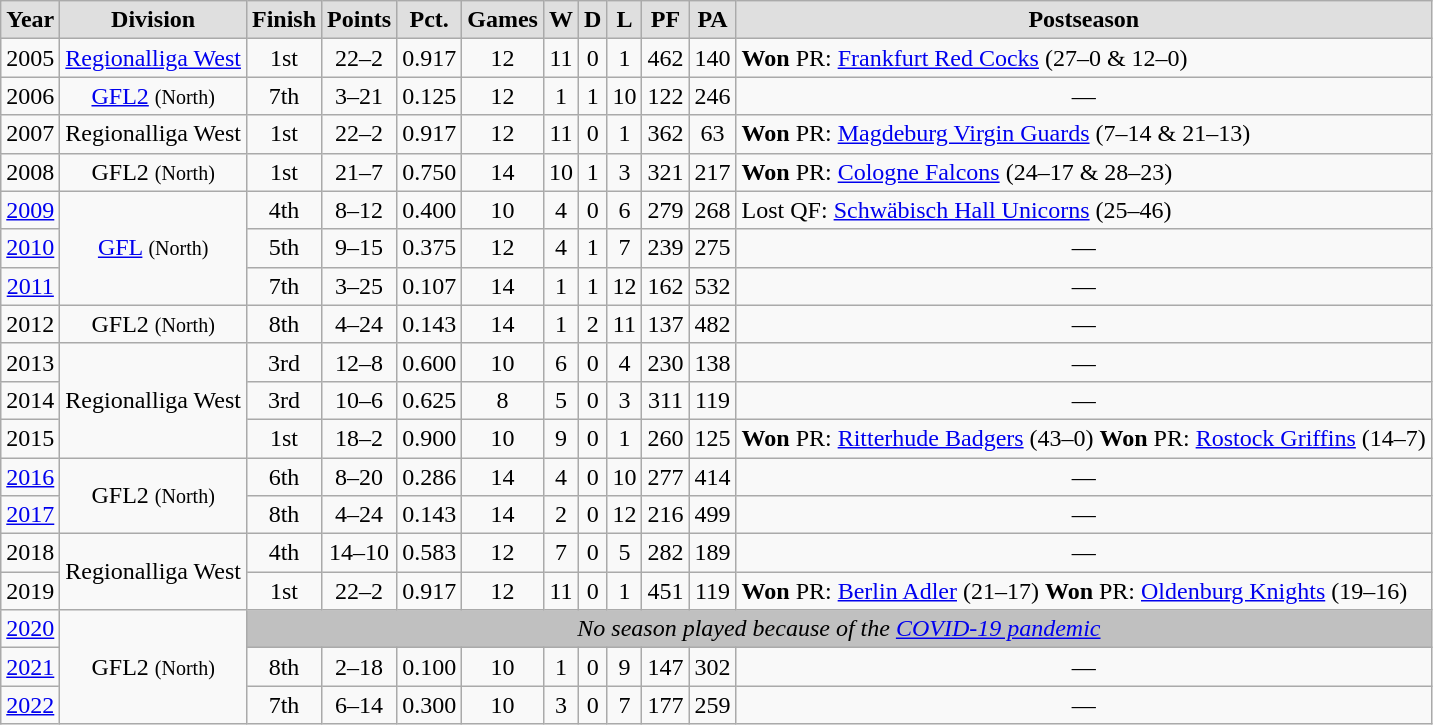<table class="wikitable" style="text-align:center;">
<tr style="background:#DFDFDF; font-weight:bold;">
<td>Year</td>
<td>Division</td>
<td>Finish</td>
<td>Points</td>
<td>Pct.</td>
<td>Games</td>
<td>W</td>
<td>D</td>
<td>L</td>
<td>PF</td>
<td>PA</td>
<td>Postseason</td>
</tr>
<tr>
<td>2005</td>
<td><a href='#'>Regionalliga West</a></td>
<td>1st</td>
<td>22–2</td>
<td>0.917</td>
<td>12</td>
<td>11</td>
<td>0</td>
<td>1</td>
<td>462</td>
<td>140</td>
<td style="text-align:left"><strong>Won</strong> PR: <a href='#'>Frankfurt Red Cocks</a> (27–0 & 12–0)</td>
</tr>
<tr>
<td>2006</td>
<td><a href='#'>GFL2</a> <small>(North)</small></td>
<td>7th</td>
<td>3–21</td>
<td>0.125</td>
<td>12</td>
<td>1</td>
<td>1</td>
<td>10</td>
<td>122</td>
<td>246</td>
<td>—</td>
</tr>
<tr>
<td>2007</td>
<td>Regionalliga West</td>
<td>1st</td>
<td>22–2</td>
<td>0.917</td>
<td>12</td>
<td>11</td>
<td>0</td>
<td>1</td>
<td>362</td>
<td>63</td>
<td style="text-align:left"><strong>Won</strong> PR: <a href='#'>Magdeburg Virgin Guards</a> (7–14 & 21–13)</td>
</tr>
<tr>
<td>2008</td>
<td>GFL2 <small>(North)</small></td>
<td>1st</td>
<td>21–7</td>
<td>0.750</td>
<td>14</td>
<td>10</td>
<td>1</td>
<td>3</td>
<td>321</td>
<td>217</td>
<td style="text-align:left"><strong>Won</strong> PR: <a href='#'>Cologne Falcons</a> (24–17 & 28–23)</td>
</tr>
<tr>
<td><a href='#'>2009</a></td>
<td rowspan="3"><a href='#'>GFL</a> <small>(North)</small></td>
<td>4th</td>
<td>8–12</td>
<td>0.400</td>
<td>10</td>
<td>4</td>
<td>0</td>
<td>6</td>
<td>279</td>
<td>268</td>
<td style="text-align:left">Lost QF: <a href='#'>Schwäbisch Hall Unicorns</a> (25–46)</td>
</tr>
<tr>
<td><a href='#'>2010</a></td>
<td>5th</td>
<td>9–15</td>
<td>0.375</td>
<td>12</td>
<td>4</td>
<td>1</td>
<td>7</td>
<td>239</td>
<td>275</td>
<td>—</td>
</tr>
<tr>
<td><a href='#'>2011</a></td>
<td>7th</td>
<td>3–25</td>
<td>0.107</td>
<td>14</td>
<td>1</td>
<td>1</td>
<td>12</td>
<td>162</td>
<td>532</td>
<td>—</td>
</tr>
<tr>
<td>2012</td>
<td>GFL2 <small>(North)</small></td>
<td>8th</td>
<td>4–24</td>
<td>0.143</td>
<td>14</td>
<td>1</td>
<td>2</td>
<td>11</td>
<td>137</td>
<td>482</td>
<td>—</td>
</tr>
<tr>
<td>2013</td>
<td rowspan="3">Regionalliga West</td>
<td>3rd</td>
<td>12–8</td>
<td>0.600</td>
<td>10</td>
<td>6</td>
<td>0</td>
<td>4</td>
<td>230</td>
<td>138</td>
<td>—</td>
</tr>
<tr>
<td>2014</td>
<td>3rd</td>
<td>10–6</td>
<td>0.625</td>
<td>8</td>
<td>5</td>
<td>0</td>
<td>3</td>
<td>311</td>
<td>119</td>
<td>—</td>
</tr>
<tr>
<td>2015</td>
<td>1st</td>
<td>18–2</td>
<td>0.900</td>
<td>10</td>
<td>9</td>
<td>0</td>
<td>1</td>
<td>260</td>
<td>125</td>
<td style="text-align:left"><strong>Won</strong> PR: <a href='#'>Ritterhude Badgers</a> (43–0)  <strong>Won</strong> PR: <a href='#'>Rostock Griffins</a> (14–7)</td>
</tr>
<tr>
<td><a href='#'>2016</a></td>
<td rowspan="2">GFL2 <small>(North)</small></td>
<td>6th</td>
<td>8–20</td>
<td>0.286</td>
<td>14</td>
<td>4</td>
<td>0</td>
<td>10</td>
<td>277</td>
<td>414</td>
<td>—</td>
</tr>
<tr>
<td><a href='#'>2017</a></td>
<td>8th</td>
<td>4–24</td>
<td>0.143</td>
<td>14</td>
<td>2</td>
<td>0</td>
<td>12</td>
<td>216</td>
<td>499</td>
<td>—</td>
</tr>
<tr>
<td>2018</td>
<td rowspan="2">Regionalliga West</td>
<td>4th</td>
<td>14–10</td>
<td>0.583</td>
<td>12</td>
<td>7</td>
<td>0</td>
<td>5</td>
<td>282</td>
<td>189</td>
<td>—</td>
</tr>
<tr>
<td>2019</td>
<td>1st</td>
<td>22–2</td>
<td>0.917</td>
<td>12</td>
<td>11</td>
<td>0</td>
<td>1</td>
<td>451</td>
<td>119</td>
<td style="text-align:left"><strong>Won</strong> PR: <a href='#'>Berlin Adler</a> (21–17)  <strong>Won</strong> PR: <a href='#'>Oldenburg Knights</a> (19–16)</td>
</tr>
<tr>
<td><a href='#'>2020</a></td>
<td rowspan="3">GFL2 <small>(North)</small></td>
<td colspan="10" style="background:#C0C0C0"><em>No season played because of the <a href='#'>COVID-19 pandemic</a></em></td>
</tr>
<tr>
<td><a href='#'>2021</a></td>
<td>8th</td>
<td>2–18</td>
<td>0.100</td>
<td>10</td>
<td>1</td>
<td>0</td>
<td>9</td>
<td>147</td>
<td>302</td>
<td>—</td>
</tr>
<tr>
<td><a href='#'>2022</a></td>
<td>7th</td>
<td>6–14</td>
<td>0.300</td>
<td>10</td>
<td>3</td>
<td>0</td>
<td>7</td>
<td>177</td>
<td>259</td>
<td>—</td>
</tr>
</table>
